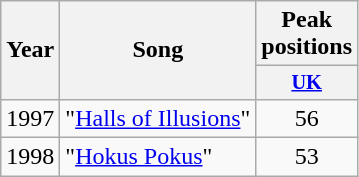<table class="wikitable">
<tr>
<th rowspan="2">Year</th>
<th rowspan="2">Song</th>
<th colspan="1">Peak positions</th>
</tr>
<tr style="font-size:85%">
<th style="width:4em"><a href='#'>UK</a><br></th>
</tr>
<tr>
<td>1997</td>
<td>"<a href='#'>Halls of Illusions</a>"</td>
<td style="text-align:center;">56</td>
</tr>
<tr>
<td>1998</td>
<td>"<a href='#'>Hokus Pokus</a>"</td>
<td style="text-align:center;">53</td>
</tr>
</table>
